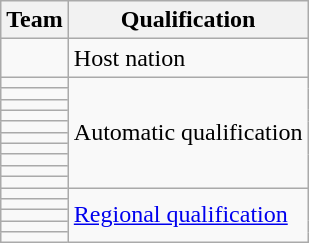<table class="wikitable sortable">
<tr>
<th>Team</th>
<th>Qualification</th>
</tr>
<tr>
<td></td>
<td>Host nation</td>
</tr>
<tr>
<td></td>
<td rowspan="10">Automatic qualification</td>
</tr>
<tr>
<td></td>
</tr>
<tr>
<td></td>
</tr>
<tr>
<td></td>
</tr>
<tr>
<td></td>
</tr>
<tr>
<td></td>
</tr>
<tr>
<td></td>
</tr>
<tr>
<td></td>
</tr>
<tr>
<td></td>
</tr>
<tr>
<td></td>
</tr>
<tr>
<td></td>
<td rowspan="5"><a href='#'>Regional qualification</a></td>
</tr>
<tr>
<td></td>
</tr>
<tr>
<td></td>
</tr>
<tr>
<td></td>
</tr>
<tr>
<td></td>
</tr>
</table>
